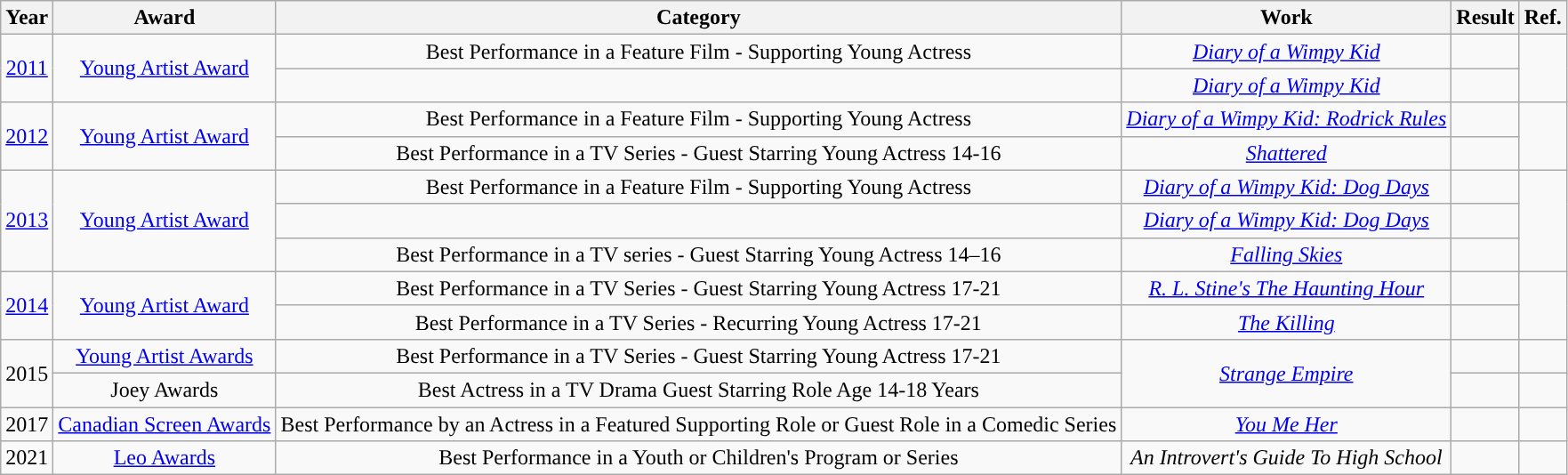<table class="wikitable" rowspan=5; style="text-align: center;">
<tr>
<th>Year</th>
<th>Award</th>
<th>Category</th>
<th>Work</th>
<th>Result</th>
<th>Ref.</th>
</tr>
<tr>
<td rowspan=2><a href='#'>2011</a></td>
<td rowspan=2><a href='#'>Young Artist Award</a></td>
<td>Best Performance in a Feature Film - Supporting Young Actress</td>
<td><em><a href='#'>Diary of a Wimpy Kid</a></em></td>
<td></td>
<td rowspan=2></td>
</tr>
<tr>
<td></td>
<td><em><a href='#'>Diary of a Wimpy Kid</a></em></td>
<td></td>
</tr>
<tr>
<td rowspan=2><a href='#'>2012</a></td>
<td rowspan=2><a href='#'>Young Artist Award</a></td>
<td>Best Performance in a Feature Film - Supporting Young Actress</td>
<td><em><a href='#'>Diary of a Wimpy Kid: Rodrick Rules</a></em></td>
<td></td>
<td rowspan=2></td>
</tr>
<tr>
<td>Best Performance in a TV Series - Guest Starring Young Actress 14-16</td>
<td><em><a href='#'>Shattered</a></em></td>
<td></td>
</tr>
<tr>
<td rowspan=3><a href='#'>2013</a></td>
<td rowspan=3><a href='#'>Young Artist Award</a></td>
<td>Best Performance in a Feature Film - Supporting Young Actress</td>
<td><em><a href='#'>Diary of a Wimpy Kid: Dog Days</a></em></td>
<td></td>
<td rowspan=3></td>
</tr>
<tr>
<td></td>
<td><em><a href='#'>Diary of a Wimpy Kid: Dog Days</a></em></td>
<td></td>
</tr>
<tr>
<td>Best Performance in a TV series - Guest Starring Young Actress 14–16</td>
<td><em><a href='#'>Falling Skies</a></em></td>
<td></td>
</tr>
<tr>
<td rowspan=2><a href='#'>2014</a></td>
<td rowspan=2><a href='#'>Young Artist Award</a></td>
<td>Best Performance in a TV Series - Guest Starring Young Actress 17-21</td>
<td><em><a href='#'>R. L. Stine's The Haunting Hour</a></em></td>
<td></td>
<td rowspan=2></td>
</tr>
<tr>
<td>Best Performance in a TV Series - Recurring Young Actress 17-21</td>
<td><em><a href='#'>The Killing</a></em></td>
<td></td>
</tr>
<tr>
<td rowspan="2">2015</td>
<td><a href='#'>Young Artist Awards</a></td>
<td>Best Performance in a TV Series - Guest Starring Young Actress 17-21</td>
<td rowspan="2"><em><a href='#'>Strange Empire</a></em></td>
<td></td>
<td></td>
</tr>
<tr>
<td>Joey Awards</td>
<td>Best Actress in a TV Drama Guest Starring Role Age 14-18 Years</td>
<td></td>
<td></td>
</tr>
<tr>
<td>2017</td>
<td><a href='#'>Canadian Screen Awards</a></td>
<td>Best Performance by an Actress in a Featured Supporting Role or Guest Role in a Comedic Series</td>
<td><em><a href='#'>You Me Her</a></em></td>
<td></td>
<td></td>
</tr>
<tr>
<td>2021</td>
<td><a href='#'>Leo Awards</a></td>
<td>Best Performance in a Youth or Children's Program or Series</td>
<td><em>An Introvert's Guide To High School</em></td>
<td></td>
<td></td>
</tr>
</table>
